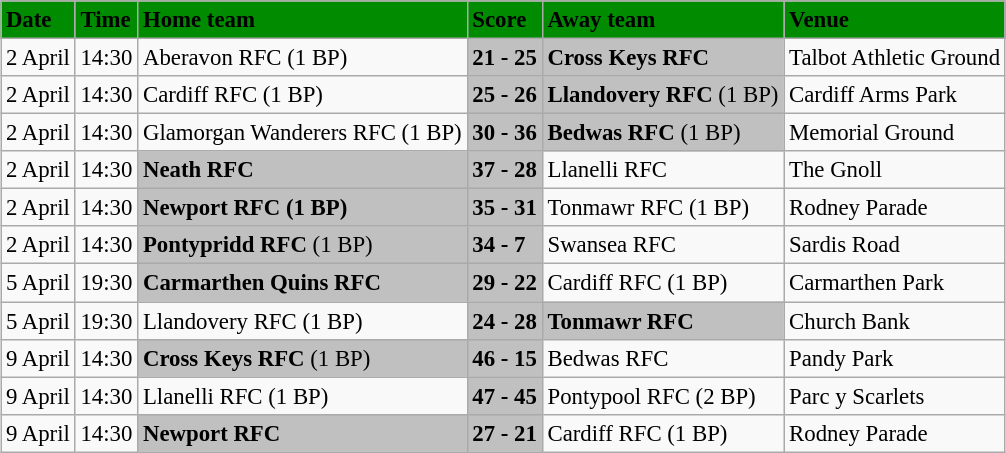<table class="wikitable" style="margin:0.5em auto; font-size:95%">
<tr bgcolor="#008B00">
<td><strong>Date</strong></td>
<td><strong>Time</strong></td>
<td><strong>Home team</strong></td>
<td><strong>Score</strong></td>
<td><strong>Away team</strong></td>
<td><strong>Venue</strong></td>
</tr>
<tr>
<td>2 April</td>
<td>14:30</td>
<td>Aberavon RFC (1 BP)</td>
<td bgcolor="silver"><strong>21 - 25</strong></td>
<td bgcolor="silver"><strong>Cross Keys RFC</strong></td>
<td>Talbot Athletic Ground</td>
</tr>
<tr>
<td>2 April</td>
<td>14:30</td>
<td>Cardiff RFC (1 BP)</td>
<td bgcolor="silver"><strong>25 - 26</strong></td>
<td bgcolor="silver"><strong>Llandovery RFC</strong> (1 BP)</td>
<td>Cardiff Arms Park</td>
</tr>
<tr>
<td>2 April</td>
<td>14:30</td>
<td>Glamorgan Wanderers RFC (1 BP)</td>
<td bgcolor="silver"><strong>30 - 36</strong></td>
<td bgcolor="silver"><strong>Bedwas RFC</strong> (1 BP)</td>
<td>Memorial Ground</td>
</tr>
<tr>
<td>2 April</td>
<td>14:30</td>
<td bgcolor="silver"><strong>Neath RFC</strong></td>
<td bgcolor="silver"><strong>37 - 28</strong></td>
<td>Llanelli RFC</td>
<td>The Gnoll</td>
</tr>
<tr>
<td>2 April</td>
<td>14:30</td>
<td bgcolor="silver"><strong>Newport RFC (1 BP)</strong></td>
<td bgcolor="silver"><strong>35 - 31</strong></td>
<td>Tonmawr RFC (1 BP)</td>
<td>Rodney Parade</td>
</tr>
<tr>
<td>2 April</td>
<td>14:30</td>
<td bgcolor="silver"><strong>Pontypridd RFC</strong> (1 BP)</td>
<td bgcolor="silver"><strong>34 - 7</strong></td>
<td>Swansea RFC</td>
<td>Sardis Road</td>
</tr>
<tr>
<td>5 April</td>
<td>19:30</td>
<td bgcolor="silver"><strong>Carmarthen Quins RFC</strong></td>
<td bgcolor="silver"><strong>29 - 22</strong></td>
<td>Cardiff RFC (1 BP)</td>
<td>Carmarthen Park</td>
</tr>
<tr>
<td>5 April</td>
<td>19:30</td>
<td>Llandovery RFC (1 BP)</td>
<td bgcolor="silver"><strong>24 - 28</strong></td>
<td bgcolor="silver"><strong>Tonmawr RFC</strong></td>
<td>Church Bank</td>
</tr>
<tr>
<td>9 April</td>
<td>14:30</td>
<td bgcolor="silver"><strong>Cross Keys RFC</strong> (1 BP)</td>
<td bgcolor="silver"><strong>46 - 15</strong></td>
<td>Bedwas RFC</td>
<td>Pandy Park</td>
</tr>
<tr>
<td>9 April</td>
<td>14:30</td>
<td>Llanelli RFC (1 BP)</td>
<td bgcolor="silver"><strong>47 - 45</strong></td>
<td>Pontypool RFC (2 BP)</td>
<td>Parc y Scarlets</td>
</tr>
<tr>
<td>9 April</td>
<td>14:30</td>
<td bgcolor="silver"><strong>Newport RFC</strong></td>
<td bgcolor="silver"><strong>27 - 21</strong></td>
<td>Cardiff RFC (1 BP)</td>
<td>Rodney Parade</td>
</tr>
</table>
